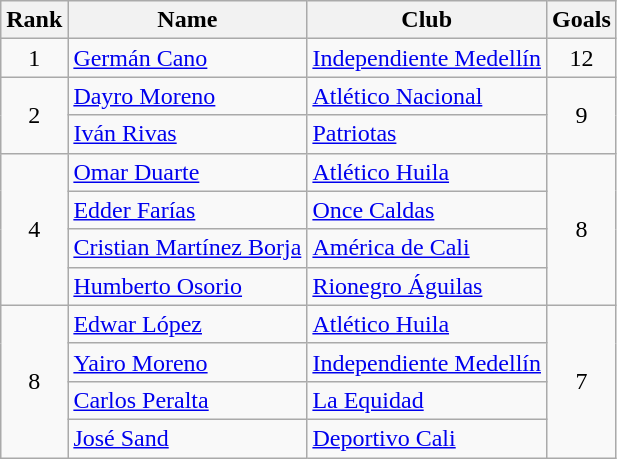<table class="wikitable" border="1">
<tr>
<th>Rank</th>
<th>Name</th>
<th>Club</th>
<th>Goals</th>
</tr>
<tr>
<td align=center>1</td>
<td> <a href='#'>Germán Cano</a></td>
<td><a href='#'>Independiente Medellín</a></td>
<td align=center>12</td>
</tr>
<tr>
<td rowspan=2 align=center>2</td>
<td> <a href='#'>Dayro Moreno</a></td>
<td><a href='#'>Atlético Nacional</a></td>
<td rowspan=2 align=center>9</td>
</tr>
<tr>
<td> <a href='#'>Iván Rivas</a></td>
<td><a href='#'>Patriotas</a></td>
</tr>
<tr>
<td rowspan=4 align=center>4</td>
<td> <a href='#'>Omar Duarte</a></td>
<td><a href='#'>Atlético Huila</a></td>
<td rowspan=4 align=center>8</td>
</tr>
<tr>
<td> <a href='#'>Edder Farías</a></td>
<td><a href='#'>Once Caldas</a></td>
</tr>
<tr>
<td> <a href='#'>Cristian Martínez Borja</a></td>
<td><a href='#'>América de Cali</a></td>
</tr>
<tr>
<td> <a href='#'>Humberto Osorio</a></td>
<td><a href='#'>Rionegro Águilas</a></td>
</tr>
<tr>
<td rowspan=4 align=center>8</td>
<td> <a href='#'>Edwar López</a></td>
<td><a href='#'>Atlético Huila</a></td>
<td rowspan=5 align=center>7</td>
</tr>
<tr>
<td> <a href='#'>Yairo Moreno</a></td>
<td><a href='#'>Independiente Medellín</a></td>
</tr>
<tr>
<td> <a href='#'>Carlos Peralta</a></td>
<td><a href='#'>La Equidad</a></td>
</tr>
<tr>
<td> <a href='#'>José Sand</a></td>
<td><a href='#'>Deportivo Cali</a></td>
</tr>
</table>
